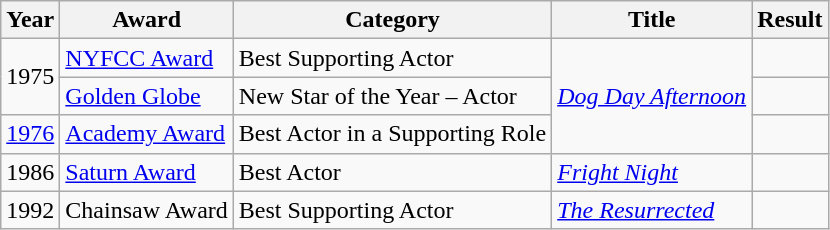<table class="wikitable sortable">
<tr>
<th>Year</th>
<th>Award</th>
<th>Category</th>
<th>Title</th>
<th>Result</th>
</tr>
<tr>
<td rowspan="2">1975</td>
<td><a href='#'>NYFCC Award</a></td>
<td>Best Supporting Actor</td>
<td rowspan="3"><em><a href='#'>Dog Day Afternoon</a></em></td>
<td></td>
</tr>
<tr>
<td><a href='#'>Golden Globe</a></td>
<td>New Star of the Year – Actor</td>
<td></td>
</tr>
<tr>
<td><a href='#'>1976</a></td>
<td><a href='#'>Academy Award</a></td>
<td>Best Actor in a Supporting Role</td>
<td></td>
</tr>
<tr>
<td>1986</td>
<td><a href='#'>Saturn Award</a></td>
<td>Best Actor</td>
<td><em><a href='#'>Fright Night</a></em></td>
<td></td>
</tr>
<tr>
<td>1992</td>
<td>Chainsaw Award</td>
<td>Best Supporting Actor</td>
<td><em><a href='#'>The Resurrected</a></em></td>
<td></td>
</tr>
</table>
